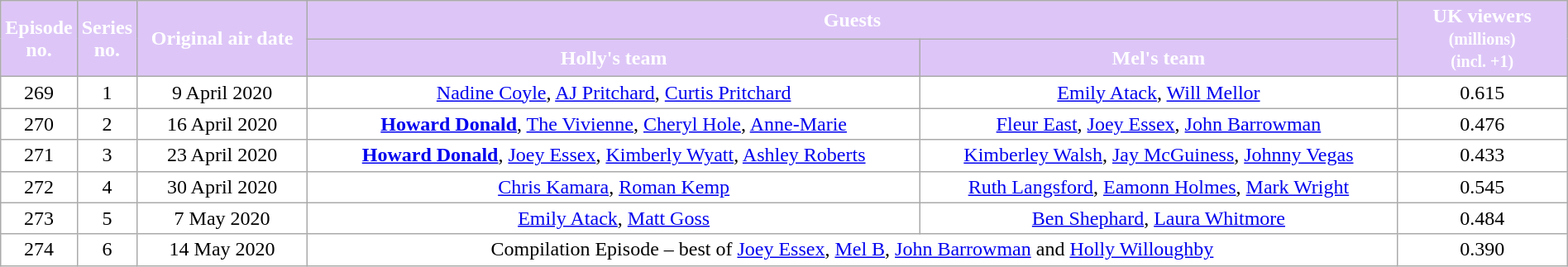<table class="wikitable" style="width:100%; background:#fff; text-align:center;">
<tr style="color:White" #008000;>
<th rowspan="2" style="background:#ddc6f7; width:20px;">Episode<br>no.</th>
<th rowspan="2" style="background:#ddc6f7; width:20px;">Series<br>no.</th>
<th rowspan="2" style="background:#ddc6f7; width:130px;">Original air date</th>
<th colspan="2" style="background:#ddc6f7;">Guests</th>
<th rowspan="2" style="background:#ddc6f7; width:130px;">UK viewers <small>(millions)</small><br><small>(incl. +1)</small></th>
</tr>
<tr style="color:White">
<th style="background:#ddc6f7;">Holly's team</th>
<th style="background:#ddc6f7;">Mel's team</th>
</tr>
<tr>
<td>269</td>
<td>1</td>
<td>9 April 2020</td>
<td><a href='#'>Nadine Coyle</a>, <a href='#'>AJ Pritchard</a>, <a href='#'>Curtis Pritchard</a></td>
<td><a href='#'>Emily Atack</a>, <a href='#'>Will Mellor</a></td>
<td>0.615</td>
</tr>
<tr>
<td>270</td>
<td>2</td>
<td>16 April 2020</td>
<td><strong><a href='#'>Howard Donald</a></strong>, <a href='#'>The Vivienne</a>, <a href='#'>Cheryl Hole</a>, <a href='#'>Anne-Marie</a></td>
<td><a href='#'>Fleur East</a>, <a href='#'>Joey Essex</a>, <a href='#'>John Barrowman</a></td>
<td>0.476</td>
</tr>
<tr>
<td>271</td>
<td>3</td>
<td>23 April 2020</td>
<td><strong><a href='#'>Howard Donald</a></strong>, <a href='#'>Joey Essex</a>, <a href='#'>Kimberly Wyatt</a>, <a href='#'>Ashley Roberts</a></td>
<td><a href='#'>Kimberley Walsh</a>, <a href='#'>Jay McGuiness</a>, <a href='#'>Johnny Vegas</a></td>
<td>0.433</td>
</tr>
<tr>
<td>272</td>
<td>4</td>
<td>30 April 2020</td>
<td><a href='#'>Chris Kamara</a>, <a href='#'>Roman Kemp</a></td>
<td><a href='#'>Ruth Langsford</a>, <a href='#'>Eamonn Holmes</a>, <a href='#'>Mark Wright</a></td>
<td>0.545</td>
</tr>
<tr>
<td>273</td>
<td>5</td>
<td>7 May 2020</td>
<td><a href='#'>Emily Atack</a>, <a href='#'>Matt Goss</a></td>
<td><a href='#'>Ben Shephard</a>, <a href='#'>Laura Whitmore</a></td>
<td>0.484</td>
</tr>
<tr>
<td>274</td>
<td>6</td>
<td>14 May 2020</td>
<td colspan="2">Compilation Episode – best of <a href='#'>Joey Essex</a>, <a href='#'>Mel B</a>, <a href='#'>John Barrowman</a> and <a href='#'>Holly Willoughby</a></td>
<td>0.390</td>
</tr>
</table>
